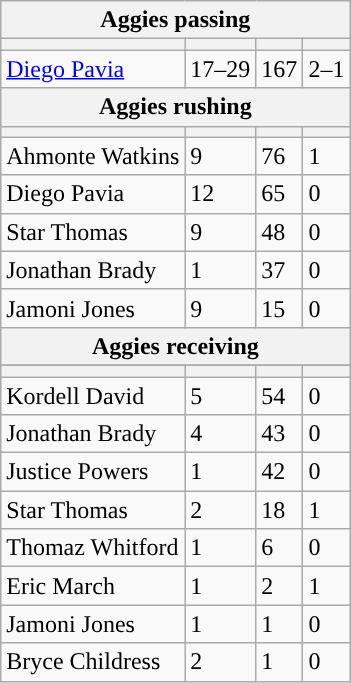<table class="wikitable plainrowheaders">
<tr>
<th colspan="6">Aggies passing</th>
</tr>
<tr>
<th scope="col"></th>
<th scope="col"></th>
<th scope="col"></th>
<th scope="col"></th>
</tr>
<tr>
<td><a href='#'>Diego Pavia</a></td>
<td>17–29</td>
<td>167</td>
<td>2–1</td>
</tr>
<tr>
<th colspan="6">Aggies rushing</th>
</tr>
<tr>
<th scope="col"></th>
<th scope="col"></th>
<th scope="col"></th>
<th scope="col"></th>
</tr>
<tr>
<td>Ahmonte Watkins</td>
<td>9</td>
<td>76</td>
<td>1</td>
</tr>
<tr>
<td>Diego Pavia</td>
<td>12</td>
<td>65</td>
<td>0</td>
</tr>
<tr>
<td>Star Thomas</td>
<td>9</td>
<td>48</td>
<td>0</td>
</tr>
<tr>
<td>Jonathan Brady</td>
<td>1</td>
<td>37</td>
<td>0</td>
</tr>
<tr>
<td>Jamoni Jones</td>
<td>9</td>
<td>15</td>
<td>0</td>
</tr>
<tr>
<th colspan="6">Aggies receiving</th>
</tr>
<tr>
</tr>
<tr>
<th scope="col"></th>
<th scope="col"></th>
<th scope="col"></th>
<th scope="col"></th>
</tr>
<tr>
<td>Kordell David</td>
<td>5</td>
<td>54</td>
<td>0</td>
</tr>
<tr>
<td>Jonathan Brady</td>
<td>4</td>
<td>43</td>
<td>0</td>
</tr>
<tr>
<td>Justice Powers</td>
<td>1</td>
<td>42</td>
<td>0</td>
</tr>
<tr>
<td>Star Thomas</td>
<td>2</td>
<td>18</td>
<td>1</td>
</tr>
<tr>
<td>Thomaz Whitford</td>
<td>1</td>
<td>6</td>
<td>0</td>
</tr>
<tr>
<td>Eric March</td>
<td>1</td>
<td>2</td>
<td>1</td>
</tr>
<tr>
<td>Jamoni Jones</td>
<td>1</td>
<td>1</td>
<td>0</td>
</tr>
<tr>
<td>Bryce Childress</td>
<td>2</td>
<td>1</td>
<td>0</td>
</tr>
</table>
